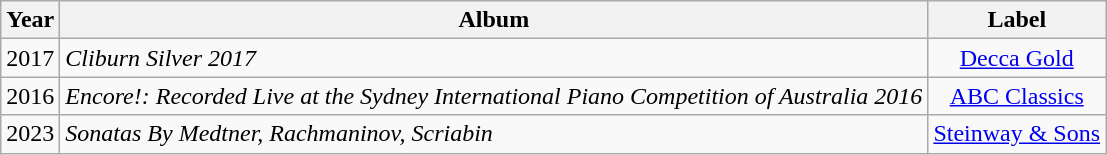<table class="wikitable">
<tr>
<th>Year</th>
<th>Album</th>
<th>Label</th>
</tr>
<tr>
<td>2017</td>
<td><em>Cliburn Silver 2017</em></td>
<td style="text-align:center;"><a href='#'>Decca Gold</a></td>
</tr>
<tr>
<td>2016</td>
<td><em>Encore!: Recorded Live at the Sydney International Piano Competition of Australia 2016</em></td>
<td style="text-align:center;"><a href='#'>ABC Classics</a></td>
</tr>
<tr>
<td>2023</td>
<td><em>Sonatas By Medtner, Rachmaninov, Scriabin</em></td>
<td><a href='#'>Steinway & Sons</a></td>
</tr>
</table>
